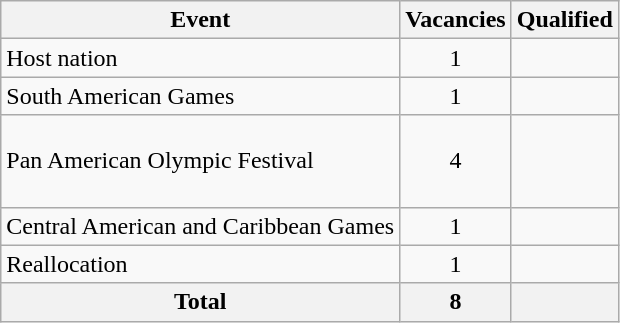<table class="wikitable">
<tr>
<th>Event</th>
<th>Vacancies</th>
<th>Qualified</th>
</tr>
<tr>
<td>Host nation</td>
<td style="text-align:center;">1</td>
<td></td>
</tr>
<tr>
<td>South American Games</td>
<td style="text-align:center;">1</td>
<td></td>
</tr>
<tr>
<td>Pan American Olympic Festival</td>
<td style="text-align:center;">4</td>
<td><br><br><br></td>
</tr>
<tr>
<td>Central American and Caribbean Games</td>
<td style="text-align:center;">1</td>
<td></td>
</tr>
<tr>
<td>Reallocation</td>
<td style="text-align:center;">1</td>
<td></td>
</tr>
<tr>
<th>Total</th>
<th>8</th>
<th></th>
</tr>
</table>
